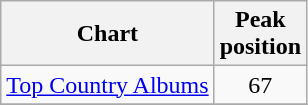<table class="wikitable sortable">
<tr>
<th align="left">Chart</th>
<th align="left">Peak<br>position</th>
</tr>
<tr>
<td align="left"><a href='#'>Top Country Albums</a></td>
<td align="center">67</td>
</tr>
<tr>
</tr>
</table>
